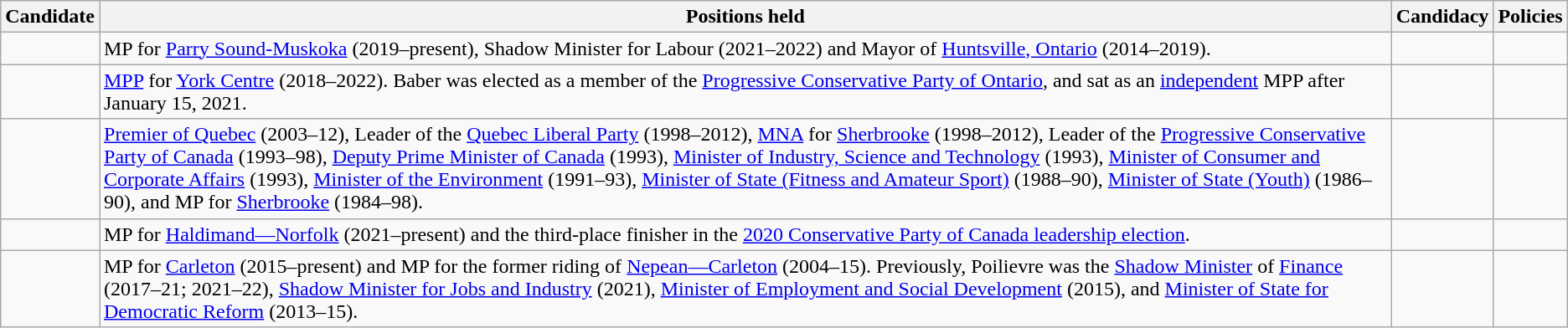<table class="wikitable">
<tr>
<th>Candidate</th>
<th>Positions held</th>
<th>Candidacy</th>
<th>Policies</th>
</tr>
<tr valign="top">
<td><br><strong></strong></td>
<td>MP for <a href='#'>Parry Sound-Muskoka</a> (2019–present), Shadow Minister for Labour (2021–2022) and Mayor of <a href='#'>Huntsville, Ontario</a> (2014–2019).</td>
<td><br></td>
<td><br></td>
</tr>
<tr valign="top">
<td><br><strong></strong></td>
<td><a href='#'>MPP</a> for <a href='#'>York Centre</a> (2018–2022). Baber was elected as a member of the <a href='#'>Progressive Conservative Party of Ontario</a>, and sat as an <a href='#'>independent</a> MPP after January 15, 2021.</td>
<td><br></td>
<td><br></td>
</tr>
<tr valign="top">
<td><br><strong></strong></td>
<td><a href='#'>Premier of Quebec</a> (2003–12), Leader of the <a href='#'>Quebec Liberal Party</a> (1998–2012), <a href='#'>MNA</a> for <a href='#'>Sherbrooke</a> (1998–2012), Leader of the <a href='#'>Progressive Conservative Party of Canada</a> (1993–98), <a href='#'>Deputy Prime Minister of Canada</a> (1993), <a href='#'>Minister of Industry, Science and Technology</a> (1993), <a href='#'>Minister of Consumer and Corporate Affairs</a> (1993), <a href='#'>Minister of the Environment</a> (1991–93), <a href='#'>Minister of State (Fitness and Amateur Sport)</a> (1988–90), <a href='#'>Minister of State (Youth)</a> (1986–90), and MP for <a href='#'>Sherbrooke</a> (1984–98).</td>
<td><br></td>
<td><br></td>
</tr>
<tr valign="top">
<td><br><strong></strong></td>
<td>MP for <a href='#'>Haldimand—Norfolk</a> (2021–present) and the third-place finisher in the <a href='#'>2020 Conservative Party of Canada leadership election</a>.</td>
<td><br></td>
<td><br></td>
</tr>
<tr valign="top">
<td><br><strong></strong></td>
<td>MP for <a href='#'>Carleton</a> (2015–present) and MP for the former riding of <a href='#'>Nepean—Carleton</a> (2004–15). Previously, Poilievre was the <a href='#'>Shadow Minister</a> of <a href='#'>Finance</a> (2017–21; 2021–22), <a href='#'>Shadow Minister for Jobs and Industry</a> (2021), <a href='#'>Minister of Employment and Social Development</a> (2015), and <a href='#'>Minister of State for Democratic Reform</a> (2013–15).</td>
<td><br></td>
<td><br></td>
</tr>
</table>
